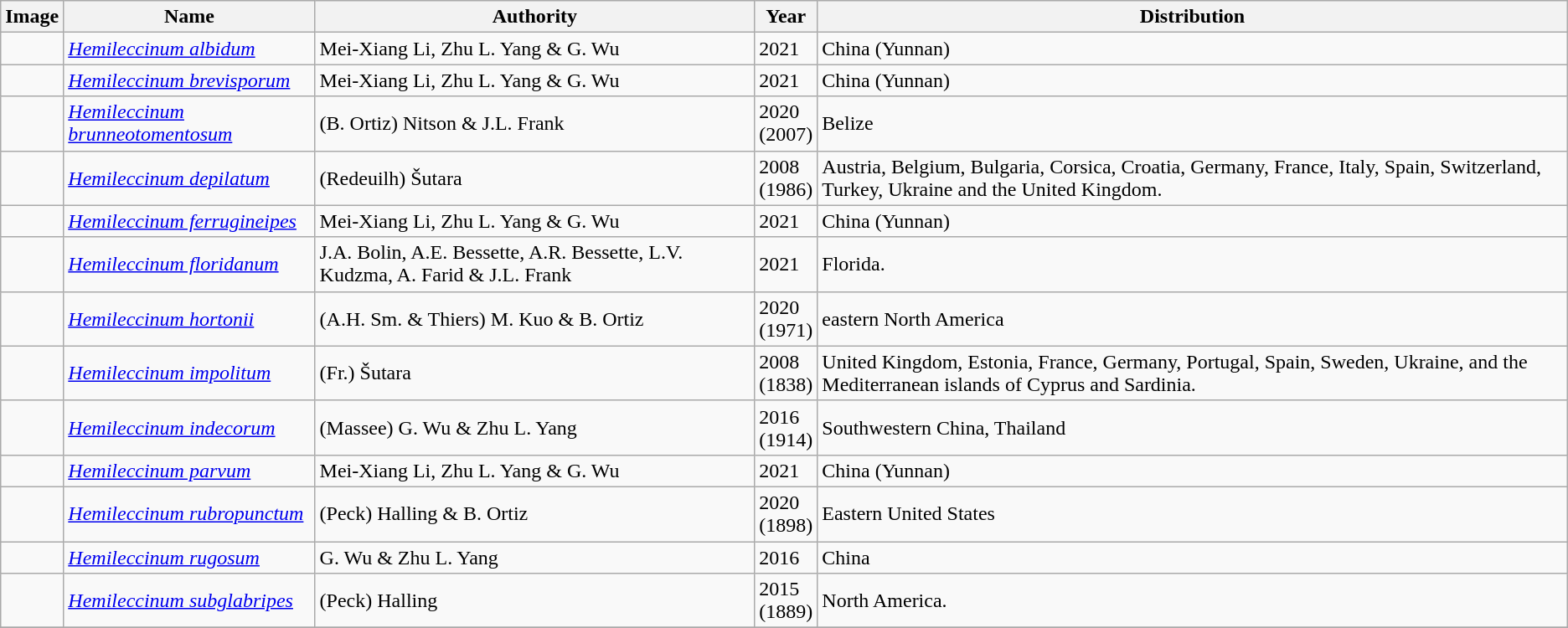<table class="wikitable sortable">
<tr>
<th>Image</th>
<th>Name</th>
<th>Authority</th>
<th>Year</th>
<th>Distribution</th>
</tr>
<tr>
<td></td>
<td><em><a href='#'>Hemileccinum albidum</a></em></td>
<td>Mei-Xiang Li, Zhu L. Yang & G. Wu</td>
<td>2021</td>
<td>China (Yunnan)</td>
</tr>
<tr>
<td></td>
<td><em><a href='#'>Hemileccinum brevisporum</a></em></td>
<td>Mei-Xiang Li, Zhu L. Yang & G. Wu</td>
<td>2021</td>
<td>China (Yunnan)</td>
</tr>
<tr>
<td></td>
<td><em><a href='#'>Hemileccinum brunneotomentosum</a></em></td>
<td>(B. Ortiz) Nitson & J.L. Frank</td>
<td>2020<br>(2007)</td>
<td>Belize</td>
</tr>
<tr>
<td></td>
<td><em><a href='#'>Hemileccinum depilatum</a></em></td>
<td>(Redeuilh) Šutara</td>
<td>2008<br>(1986)</td>
<td>Austria, Belgium, Bulgaria, Corsica, Croatia, Germany, France, Italy, Spain, Switzerland, Turkey, Ukraine and the United Kingdom.</td>
</tr>
<tr>
<td></td>
<td><em><a href='#'>Hemileccinum ferrugineipes</a></em></td>
<td>Mei-Xiang Li, Zhu L. Yang & G. Wu</td>
<td>2021</td>
<td>China (Yunnan)</td>
</tr>
<tr>
<td></td>
<td><em><a href='#'>Hemileccinum floridanum</a></em></td>
<td>J.A. Bolin, A.E. Bessette, A.R. Bessette, L.V. Kudzma, A. Farid & J.L. Frank</td>
<td>2021</td>
<td>Florida.</td>
</tr>
<tr>
<td></td>
<td><em><a href='#'>Hemileccinum hortonii</a></em></td>
<td>(A.H. Sm. & Thiers) M. Kuo & B. Ortiz</td>
<td>2020<br>(1971)</td>
<td>eastern North America</td>
</tr>
<tr>
<td></td>
<td><em><a href='#'>Hemileccinum impolitum</a></em></td>
<td>(Fr.) Šutara</td>
<td>2008<br>(1838)</td>
<td>United Kingdom, Estonia, France, Germany, Portugal, Spain, Sweden, Ukraine, and the Mediterranean islands of Cyprus and Sardinia.</td>
</tr>
<tr>
<td></td>
<td><em><a href='#'>Hemileccinum indecorum</a></em></td>
<td>(Massee) G. Wu & Zhu L. Yang</td>
<td>2016<br>(1914)</td>
<td>Southwestern China, Thailand</td>
</tr>
<tr>
<td></td>
<td><em><a href='#'>Hemileccinum parvum</a></em></td>
<td>Mei-Xiang Li, Zhu L. Yang & G. Wu</td>
<td>2021</td>
<td>China (Yunnan)</td>
</tr>
<tr>
<td></td>
<td><em><a href='#'>Hemileccinum rubropunctum</a></em></td>
<td>(Peck) Halling & B. Ortiz</td>
<td>2020<br>(1898)</td>
<td>Eastern United States</td>
</tr>
<tr>
<td></td>
<td><em><a href='#'>Hemileccinum rugosum</a></em></td>
<td>G. Wu & Zhu L. Yang</td>
<td>2016</td>
<td>China</td>
</tr>
<tr>
<td></td>
<td><em><a href='#'>Hemileccinum subglabripes</a></em></td>
<td>(Peck) Halling</td>
<td>2015<br>(1889)</td>
<td>North America.</td>
</tr>
<tr>
</tr>
</table>
